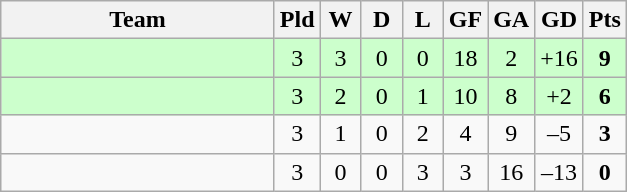<table class="wikitable" style="text-align: center;">
<tr>
<th width="175">Team</th>
<th width="20">Pld</th>
<th width="20">W</th>
<th width="20">D</th>
<th width="20">L</th>
<th width="20">GF</th>
<th width="20">GA</th>
<th width="20">GD</th>
<th width="20">Pts</th>
</tr>
<tr bgcolor=ccffcc>
<td align=left></td>
<td>3</td>
<td>3</td>
<td>0</td>
<td>0</td>
<td>18</td>
<td>2</td>
<td>+16</td>
<td><strong>9</strong></td>
</tr>
<tr bgcolor=ccffcc>
<td align=left></td>
<td>3</td>
<td>2</td>
<td>0</td>
<td>1</td>
<td>10</td>
<td>8</td>
<td>+2</td>
<td><strong>6</strong></td>
</tr>
<tr>
<td align=left></td>
<td>3</td>
<td>1</td>
<td>0</td>
<td>2</td>
<td>4</td>
<td>9</td>
<td>–5</td>
<td><strong>3</strong></td>
</tr>
<tr>
<td align=left></td>
<td>3</td>
<td>0</td>
<td>0</td>
<td>3</td>
<td>3</td>
<td>16</td>
<td>–13</td>
<td><strong>0</strong></td>
</tr>
</table>
